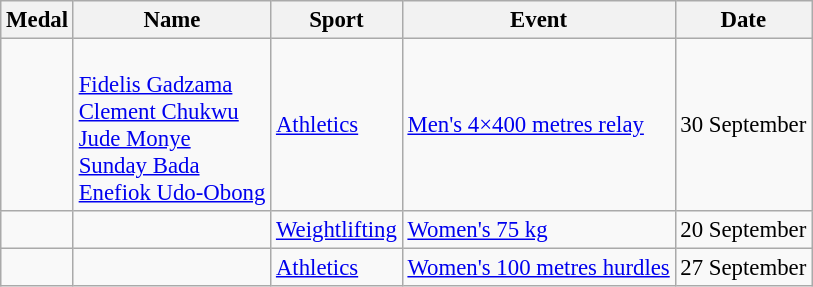<table class="wikitable sortable" style="font-size:95%">
<tr>
<th>Medal</th>
<th>Name</th>
<th>Sport</th>
<th>Event</th>
<th>Date</th>
</tr>
<tr>
<td></td>
<td><br><a href='#'>Fidelis Gadzama</a><br><a href='#'>Clement Chukwu</a><br><a href='#'>Jude Monye</a><br><a href='#'>Sunday Bada</a><br><a href='#'>Enefiok Udo-Obong</a></td>
<td><a href='#'>Athletics</a></td>
<td><a href='#'>Men's 4×400 metres relay</a></td>
<td>30 September</td>
</tr>
<tr>
<td></td>
<td></td>
<td><a href='#'>Weightlifting</a></td>
<td><a href='#'>Women's 75 kg</a></td>
<td>20 September</td>
</tr>
<tr>
<td></td>
<td></td>
<td><a href='#'>Athletics</a></td>
<td><a href='#'>Women's 100 metres hurdles</a></td>
<td>27 September</td>
</tr>
</table>
